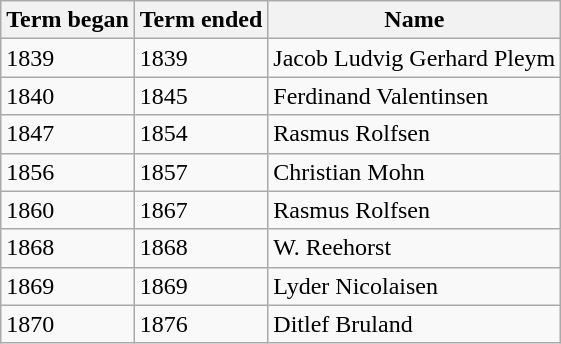<table class="wikitable">
<tr>
<th>Term began</th>
<th>Term ended</th>
<th>Name</th>
</tr>
<tr>
<td>1839</td>
<td>1839</td>
<td>Jacob Ludvig Gerhard Pleym</td>
</tr>
<tr>
<td>1840</td>
<td>1845</td>
<td>Ferdinand Valentinsen</td>
</tr>
<tr>
<td>1847</td>
<td>1854</td>
<td>Rasmus Rolfsen</td>
</tr>
<tr>
<td>1856</td>
<td>1857</td>
<td>Christian Mohn</td>
</tr>
<tr>
<td>1860</td>
<td>1867</td>
<td>Rasmus Rolfsen</td>
</tr>
<tr>
<td>1868</td>
<td>1868</td>
<td>W. Reehorst</td>
</tr>
<tr>
<td>1869</td>
<td>1869</td>
<td>Lyder Nicolaisen</td>
</tr>
<tr>
<td>1870</td>
<td>1876</td>
<td>Ditlef Bruland</td>
</tr>
</table>
